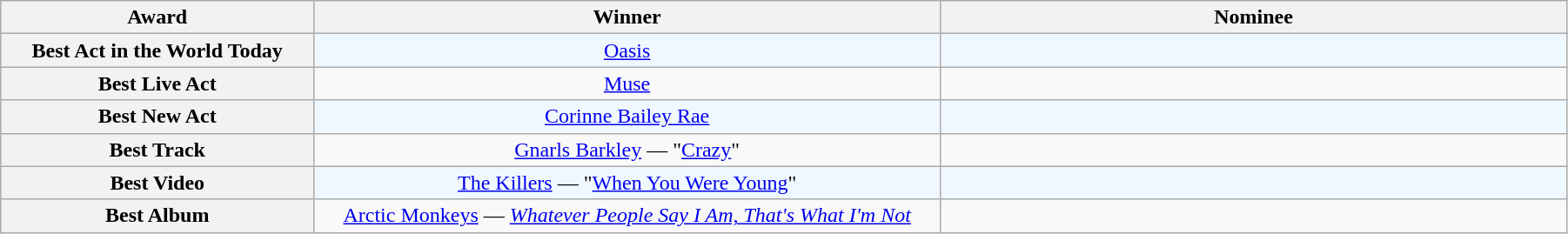<table class="wikitable" rowspan=2 style="text-align: center; width:95%;">
<tr>
<th scope="col" style="width:10%;">Award</th>
<th scope="col" style="width:20%;">Winner</th>
<th scope="col" style="width:20%;">Nominee</th>
</tr>
<tr>
<th scope="row" style="text-align:center">Best Act in the World Today</th>
<td style="background:#F0F8FF"><a href='#'>Oasis</a></td>
<td style="background:#F0F8FF; font-size: 85%;"></td>
</tr>
<tr>
<th scope="row" style="text-align:center">Best Live Act</th>
<td><a href='#'>Muse</a></td>
<td style="font-size: 85%;"></td>
</tr>
<tr>
<th scope="row" style="text-align:center">Best New Act</th>
<td style="background:#F0F8FF"><a href='#'>Corinne Bailey Rae</a></td>
<td style="background:#F0F8FF; font-size: 85%;"></td>
</tr>
<tr>
<th scope="row" style="text-align:center">Best Track</th>
<td><a href='#'>Gnarls Barkley</a> — "<a href='#'>Crazy</a>"</td>
<td style="font-size: 85%;"></td>
</tr>
<tr>
<th scope="row" style="text-align:center">Best Video</th>
<td style="background:#F0F8FF"><a href='#'>The Killers</a> — "<a href='#'>When You Were Young</a>"</td>
<td style="background:#F0F8FF; font-size: 85%;"></td>
</tr>
<tr>
<th scope="row" style="text-align:center">Best Album</th>
<td><a href='#'>Arctic Monkeys</a> — <em><a href='#'>Whatever People Say I Am, That's What I'm Not</a></em></td>
<td style="font-size: 85%;"></td>
</tr>
</table>
